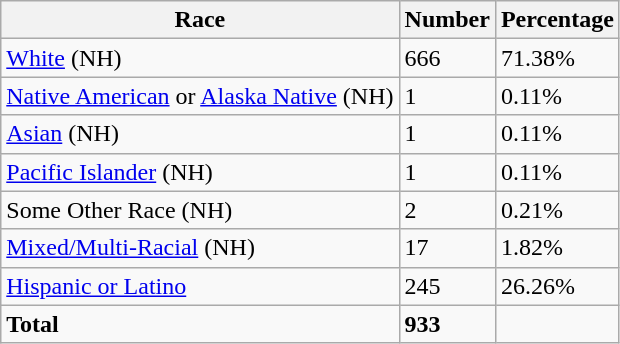<table class="wikitable">
<tr>
<th>Race</th>
<th>Number</th>
<th>Percentage</th>
</tr>
<tr>
<td><a href='#'>White</a> (NH)</td>
<td>666</td>
<td>71.38%</td>
</tr>
<tr>
<td><a href='#'>Native American</a> or <a href='#'>Alaska Native</a> (NH)</td>
<td>1</td>
<td>0.11%</td>
</tr>
<tr>
<td><a href='#'>Asian</a> (NH)</td>
<td>1</td>
<td>0.11%</td>
</tr>
<tr>
<td><a href='#'>Pacific Islander</a> (NH)</td>
<td>1</td>
<td>0.11%</td>
</tr>
<tr>
<td>Some Other Race (NH)</td>
<td>2</td>
<td>0.21%</td>
</tr>
<tr>
<td><a href='#'>Mixed/Multi-Racial</a> (NH)</td>
<td>17</td>
<td>1.82%</td>
</tr>
<tr>
<td><a href='#'>Hispanic or Latino</a></td>
<td>245</td>
<td>26.26%</td>
</tr>
<tr>
<td><strong>Total</strong></td>
<td><strong>933</strong></td>
<td></td>
</tr>
</table>
